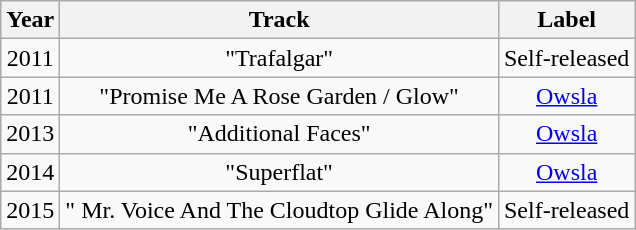<table class="wikitable plainrowheaders" style="text-align:center;">
<tr>
<th scope="col">Year</th>
<th scope="col">Track</th>
<th scope="col">Label</th>
</tr>
<tr>
<td>2011</td>
<td scope="row">"Trafalgar"</td>
<td>Self-released</td>
</tr>
<tr>
<td>2011</td>
<td scope="row">"Promise Me A Rose Garden / Glow"</td>
<td><a href='#'>Owsla</a></td>
</tr>
<tr>
<td>2013</td>
<td scope="row">"Additional Faces"</td>
<td><a href='#'>Owsla</a></td>
</tr>
<tr>
<td>2014</td>
<td scope="row">"Superflat"</td>
<td><a href='#'>Owsla</a></td>
</tr>
<tr>
<td>2015</td>
<td scope="row">" Mr. Voice And The Cloudtop Glide Along"</td>
<td>Self-released</td>
</tr>
</table>
